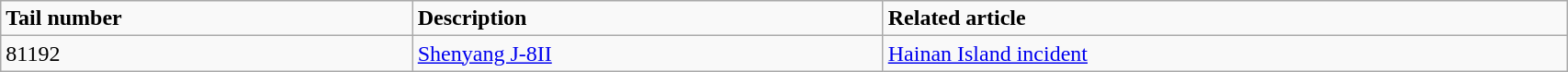<table class="wikitable" width="90%">
<tr>
<td><strong>Tail number</strong></td>
<td><strong>Description</strong></td>
<td><strong>Related article</strong></td>
</tr>
<tr>
<td>81192</td>
<td><a href='#'>Shenyang J-8II</a></td>
<td><a href='#'>Hainan Island incident</a></td>
</tr>
</table>
